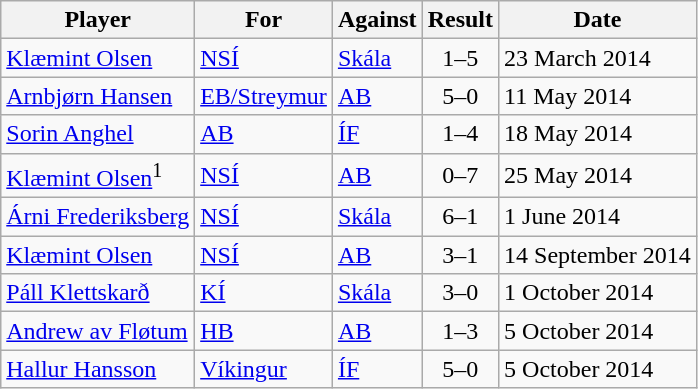<table class="wikitable sortable">
<tr>
<th>Player</th>
<th>For</th>
<th>Against</th>
<th style="text-align:center">Result</th>
<th>Date</th>
</tr>
<tr>
<td> <a href='#'>Klæmint Olsen</a></td>
<td><a href='#'>NSÍ</a></td>
<td><a href='#'>Skála</a></td>
<td style="text-align:center;">1–5</td>
<td>23 March 2014</td>
</tr>
<tr>
<td> <a href='#'>Arnbjørn Hansen</a></td>
<td><a href='#'>EB/Streymur</a></td>
<td><a href='#'>AB</a></td>
<td style="text-align:center;">5–0</td>
<td>11 May 2014</td>
</tr>
<tr>
<td> <a href='#'>Sorin Anghel</a></td>
<td><a href='#'>AB</a></td>
<td><a href='#'>ÍF</a></td>
<td style="text-align:center;">1–4</td>
<td>18 May 2014</td>
</tr>
<tr>
<td> <a href='#'>Klæmint Olsen</a><sup>1</sup></td>
<td><a href='#'>NSÍ</a></td>
<td><a href='#'>AB</a></td>
<td style="text-align:center;">0–7</td>
<td>25 May 2014</td>
</tr>
<tr>
<td> <a href='#'>Árni Frederiksberg</a></td>
<td><a href='#'>NSÍ</a></td>
<td><a href='#'>Skála</a></td>
<td style="text-align:center;">6–1</td>
<td>1 June 2014</td>
</tr>
<tr>
<td> <a href='#'>Klæmint Olsen</a></td>
<td><a href='#'>NSÍ</a></td>
<td><a href='#'>AB</a></td>
<td style="text-align:center;">3–1</td>
<td>14 September 2014</td>
</tr>
<tr>
<td> <a href='#'>Páll Klettskarð</a></td>
<td><a href='#'>KÍ</a></td>
<td><a href='#'>Skála</a></td>
<td style="text-align:center;">3–0</td>
<td>1 October 2014</td>
</tr>
<tr>
<td> <a href='#'>Andrew av Fløtum</a></td>
<td><a href='#'>HB</a></td>
<td><a href='#'>AB</a></td>
<td style="text-align:center;">1–3</td>
<td>5 October 2014</td>
</tr>
<tr>
<td> <a href='#'>Hallur Hansson</a></td>
<td><a href='#'>Víkingur</a></td>
<td><a href='#'>ÍF</a></td>
<td style="text-align:center;">5–0</td>
<td>5 October 2014</td>
</tr>
</table>
